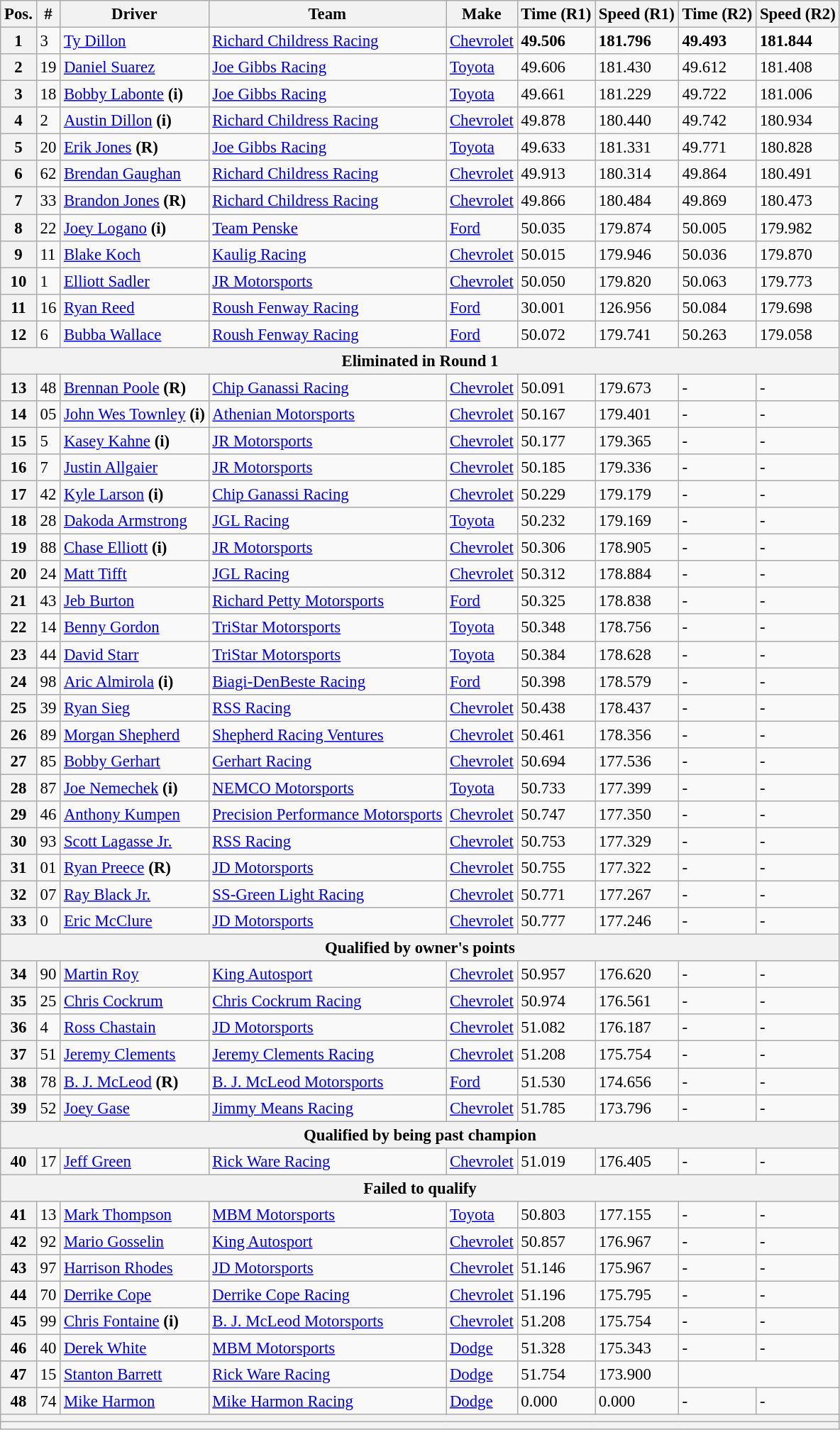<table class="wikitable sortable" style="font-size:95%">
<tr>
<th>Pos.</th>
<th>#</th>
<th>Driver</th>
<th>Team</th>
<th>Make</th>
<th>Time (R1)</th>
<th>Speed (R1)</th>
<th>Time (R2)</th>
<th>Speed (R2)</th>
</tr>
<tr>
<th>1</th>
<td>3</td>
<td><a href='#'>Ty Dillon</a></td>
<td><a href='#'>Richard Childress Racing</a></td>
<td><a href='#'>Chevrolet</a></td>
<td><strong>49.506</strong></td>
<td><strong>181.796</strong></td>
<td><strong>49.493</strong></td>
<td><strong>181.844</strong></td>
</tr>
<tr>
<th>2</th>
<td>19</td>
<td><a href='#'>Daniel Suarez</a></td>
<td><a href='#'>Joe Gibbs Racing</a></td>
<td><a href='#'>Toyota</a></td>
<td>49.606</td>
<td>181.430</td>
<td>49.612</td>
<td>181.408</td>
</tr>
<tr>
<th>3</th>
<td>18</td>
<td><a href='#'>Bobby Labonte</a> <strong>(i)</strong></td>
<td><a href='#'>Joe Gibbs Racing</a></td>
<td><a href='#'>Toyota</a></td>
<td>49.661</td>
<td>181.229</td>
<td>49.722</td>
<td>181.006</td>
</tr>
<tr>
<th>4</th>
<td>2</td>
<td><a href='#'>Austin Dillon</a> <strong>(i)</strong></td>
<td><a href='#'>Richard Childress Racing</a></td>
<td><a href='#'>Chevrolet</a></td>
<td>49.878</td>
<td>180.440</td>
<td>49.742</td>
<td>180.934</td>
</tr>
<tr>
<th>5</th>
<td>20</td>
<td><a href='#'>Erik Jones</a> <strong>(R)</strong></td>
<td><a href='#'>Joe Gibbs Racing</a></td>
<td><a href='#'>Toyota</a></td>
<td>49.633</td>
<td>181.331</td>
<td>49.771</td>
<td>180.828</td>
</tr>
<tr>
<th>6</th>
<td>62</td>
<td><a href='#'>Brendan Gaughan</a></td>
<td><a href='#'>Richard Childress Racing</a></td>
<td><a href='#'>Chevrolet</a></td>
<td>49.913</td>
<td>180.314</td>
<td>49.864</td>
<td>180.491</td>
</tr>
<tr>
<th>7</th>
<td>33</td>
<td><a href='#'>Brandon Jones</a> <strong>(R)</strong></td>
<td><a href='#'>Richard Childress Racing</a></td>
<td><a href='#'>Chevrolet</a></td>
<td>49.866</td>
<td>180.484</td>
<td>49.869</td>
<td>180.473</td>
</tr>
<tr>
<th>8</th>
<td>22</td>
<td><a href='#'>Joey Logano</a> <strong>(i)</strong></td>
<td><a href='#'>Team Penske</a></td>
<td><a href='#'>Ford</a></td>
<td>50.035</td>
<td>179.874</td>
<td>50.005</td>
<td>179.982</td>
</tr>
<tr>
<th>9</th>
<td>11</td>
<td><a href='#'>Blake Koch</a></td>
<td><a href='#'>Kaulig Racing</a></td>
<td><a href='#'>Chevrolet</a></td>
<td>50.015</td>
<td>179.946</td>
<td>50.036</td>
<td>179.870</td>
</tr>
<tr>
<th>10</th>
<td>1</td>
<td><a href='#'>Elliott Sadler</a></td>
<td><a href='#'>JR Motorsports</a></td>
<td><a href='#'>Chevrolet</a></td>
<td>50.050</td>
<td>179.820</td>
<td>50.063</td>
<td>179.773</td>
</tr>
<tr>
<th>11</th>
<td>16</td>
<td><a href='#'>Ryan Reed</a></td>
<td><a href='#'>Roush Fenway Racing</a></td>
<td><a href='#'>Ford</a></td>
<td>30.001</td>
<td>126.956</td>
<td>50.084</td>
<td>179.698</td>
</tr>
<tr>
<th>12</th>
<td>6</td>
<td><a href='#'>Bubba Wallace</a></td>
<td><a href='#'>Roush Fenway Racing</a></td>
<td><a href='#'>Ford</a></td>
<td>50.072</td>
<td>179.741</td>
<td>50.263</td>
<td>179.058</td>
</tr>
<tr>
<th colspan="11">Eliminated in Round 1</th>
</tr>
<tr>
<th>13</th>
<td>48</td>
<td><a href='#'>Brennan Poole</a> <strong>(R)</strong></td>
<td><a href='#'>Chip Ganassi Racing</a></td>
<td><a href='#'>Chevrolet</a></td>
<td>50.091</td>
<td>179.673</td>
<td>-</td>
<td>-</td>
</tr>
<tr>
<th>14</th>
<td>05</td>
<td><a href='#'>John Wes Townley</a> <strong>(i)</strong></td>
<td><a href='#'>Athenian Motorsports</a></td>
<td><a href='#'>Chevrolet</a></td>
<td>50.167</td>
<td>179.401</td>
<td>-</td>
<td>-</td>
</tr>
<tr>
<th>15</th>
<td>5</td>
<td><a href='#'>Kasey Kahne</a> <strong>(i)</strong></td>
<td><a href='#'>JR Motorsports</a></td>
<td><a href='#'>Chevrolet</a></td>
<td>50.177</td>
<td>179.365</td>
<td>-</td>
<td>-</td>
</tr>
<tr>
<th>16</th>
<td>7</td>
<td><a href='#'>Justin Allgaier</a></td>
<td><a href='#'>JR Motorsports</a></td>
<td><a href='#'>Chevrolet</a></td>
<td>50.185</td>
<td>179.336</td>
<td>-</td>
<td>-</td>
</tr>
<tr>
<th>17</th>
<td>42</td>
<td><a href='#'>Kyle Larson</a> <strong>(i)</strong></td>
<td><a href='#'>Chip Ganassi Racing</a></td>
<td><a href='#'>Chevrolet</a></td>
<td>50.229</td>
<td>179.179</td>
<td>-</td>
<td>-</td>
</tr>
<tr>
<th>18</th>
<td>28</td>
<td><a href='#'>Dakoda Armstrong</a></td>
<td><a href='#'>JGL Racing</a></td>
<td><a href='#'>Toyota</a></td>
<td>50.232</td>
<td>179.169</td>
<td>-</td>
<td>-</td>
</tr>
<tr>
<th>19</th>
<td>88</td>
<td><a href='#'>Chase Elliott</a> <strong>(i)</strong></td>
<td><a href='#'>JR Motorsports</a></td>
<td><a href='#'>Chevrolet</a></td>
<td>50.306</td>
<td>178.905</td>
<td>-</td>
<td>-</td>
</tr>
<tr>
<th>20</th>
<td>24</td>
<td><a href='#'>Matt Tifft</a></td>
<td><a href='#'>JGL Racing</a></td>
<td><a href='#'>Chevrolet</a></td>
<td>50.312</td>
<td>178.884</td>
<td>-</td>
<td>-</td>
</tr>
<tr>
<th>21</th>
<td>43</td>
<td><a href='#'>Jeb Burton</a></td>
<td><a href='#'>Richard Petty Motorsports</a></td>
<td><a href='#'>Ford</a></td>
<td>50.325</td>
<td>178.838</td>
<td>-</td>
<td>-</td>
</tr>
<tr>
<th>22</th>
<td>14</td>
<td><a href='#'>Benny Gordon</a></td>
<td><a href='#'>TriStar Motorsports</a></td>
<td><a href='#'>Toyota</a></td>
<td>50.348</td>
<td>178.756</td>
<td>-</td>
<td>-</td>
</tr>
<tr>
<th>23</th>
<td>44</td>
<td><a href='#'>David Starr</a></td>
<td><a href='#'>TriStar Motorsports</a></td>
<td><a href='#'>Toyota</a></td>
<td>50.384</td>
<td>178.628</td>
<td>-</td>
<td>-</td>
</tr>
<tr>
<th>24</th>
<td>98</td>
<td><a href='#'>Aric Almirola</a> <strong>(i)</strong></td>
<td><a href='#'>Biagi-DenBeste Racing</a></td>
<td><a href='#'>Ford</a></td>
<td>50.398</td>
<td>178.579</td>
<td>-</td>
<td>-</td>
</tr>
<tr>
<th>25</th>
<td>39</td>
<td><a href='#'>Ryan Sieg</a></td>
<td><a href='#'>RSS Racing</a></td>
<td><a href='#'>Chevrolet</a></td>
<td>50.438</td>
<td>178.437</td>
<td>-</td>
<td>-</td>
</tr>
<tr>
<th>26</th>
<td>89</td>
<td><a href='#'>Morgan Shepherd</a></td>
<td><a href='#'>Shepherd Racing Ventures</a></td>
<td><a href='#'>Chevrolet</a></td>
<td>50.461</td>
<td>178.356</td>
<td>-</td>
<td>-</td>
</tr>
<tr>
<th>27</th>
<td>85</td>
<td><a href='#'>Bobby Gerhart</a></td>
<td><a href='#'>Gerhart Racing</a></td>
<td><a href='#'>Chevrolet</a></td>
<td>50.694</td>
<td>177.536</td>
<td>-</td>
<td>-</td>
</tr>
<tr>
<th>28</th>
<td>87</td>
<td><a href='#'>Joe Nemechek</a> <strong>(i)</strong></td>
<td><a href='#'>NEMCO Motorsports</a></td>
<td><a href='#'>Toyota</a></td>
<td>50.733</td>
<td>177.399</td>
<td>-</td>
<td>-</td>
</tr>
<tr>
<th>29</th>
<td>46</td>
<td><a href='#'>Anthony Kumpen</a></td>
<td><a href='#'>Precision Performance Motorsports</a></td>
<td><a href='#'>Chevrolet</a></td>
<td>50.747</td>
<td>177.350</td>
<td>-</td>
<td>-</td>
</tr>
<tr>
<th>30</th>
<td>93</td>
<td><a href='#'>Scott Lagasse Jr.</a></td>
<td><a href='#'>RSS Racing</a></td>
<td><a href='#'>Chevrolet</a></td>
<td>50.753</td>
<td>177.329</td>
<td>-</td>
<td>-</td>
</tr>
<tr>
<th>31</th>
<td>01</td>
<td><a href='#'>Ryan Preece</a> <strong>(R)</strong></td>
<td><a href='#'>JD Motorsports</a></td>
<td><a href='#'>Chevrolet</a></td>
<td>50.755</td>
<td>177.322</td>
<td>-</td>
<td>-</td>
</tr>
<tr>
<th>32</th>
<td>07</td>
<td><a href='#'>Ray Black Jr.</a></td>
<td><a href='#'>SS-Green Light Racing</a></td>
<td><a href='#'>Chevrolet</a></td>
<td>50.771</td>
<td>177.267</td>
<td>-</td>
<td>-</td>
</tr>
<tr>
<th>33</th>
<td>0</td>
<td><a href='#'>Eric McClure</a></td>
<td><a href='#'>JD Motorsports</a></td>
<td><a href='#'>Chevrolet</a></td>
<td>50.777</td>
<td>177.246</td>
<td>-</td>
<td>-</td>
</tr>
<tr>
<th colspan="11">Qualified by owner's points</th>
</tr>
<tr>
<th>34</th>
<td>90</td>
<td><a href='#'>Martin Roy</a></td>
<td><a href='#'>King Autosport</a></td>
<td><a href='#'>Chevrolet</a></td>
<td>50.957</td>
<td>176.620</td>
<td>-</td>
<td>-</td>
</tr>
<tr>
<th>35</th>
<td>25</td>
<td><a href='#'>Chris Cockrum</a></td>
<td><a href='#'>Chris Cockrum Racing</a></td>
<td><a href='#'>Chevrolet</a></td>
<td>50.974</td>
<td>176.561</td>
<td>-</td>
<td>-</td>
</tr>
<tr>
<th>36</th>
<td>4</td>
<td><a href='#'>Ross Chastain</a></td>
<td><a href='#'>JD Motorsports</a></td>
<td><a href='#'>Chevrolet</a></td>
<td>51.082</td>
<td>176.187</td>
<td>-</td>
<td>-</td>
</tr>
<tr>
<th>37</th>
<td>51</td>
<td><a href='#'>Jeremy Clements</a></td>
<td><a href='#'>Jeremy Clements Racing</a></td>
<td><a href='#'>Chevrolet</a></td>
<td>51.208</td>
<td>175.754</td>
<td>-</td>
<td>-</td>
</tr>
<tr>
<th>38</th>
<td>78</td>
<td><a href='#'>B. J. McLeod</a> <strong>(R)</strong></td>
<td><a href='#'>B. J. McLeod Motorsports</a></td>
<td><a href='#'>Ford</a></td>
<td>51.530</td>
<td>174.656</td>
<td>-</td>
<td>-</td>
</tr>
<tr>
<th>39</th>
<td>52</td>
<td><a href='#'>Joey Gase</a></td>
<td><a href='#'>Jimmy Means Racing</a></td>
<td><a href='#'>Chevrolet</a></td>
<td>51.785</td>
<td>173.796</td>
<td>-</td>
<td>-</td>
</tr>
<tr>
<th colspan="11">Qualified by being past champion</th>
</tr>
<tr>
<th>40</th>
<td>17</td>
<td><a href='#'>Jeff Green</a></td>
<td><a href='#'>Rick Ware Racing</a></td>
<td><a href='#'>Chevrolet</a></td>
<td>51.019</td>
<td>176.405</td>
<td>-</td>
<td>-</td>
</tr>
<tr>
<th colspan="12">Failed to qualify</th>
</tr>
<tr>
<th>41</th>
<td>13</td>
<td><a href='#'>Mark Thompson</a></td>
<td><a href='#'>MBM Motorsports</a></td>
<td><a href='#'>Toyota</a></td>
<td>50.803</td>
<td>177.155</td>
<td>-</td>
<td>-</td>
</tr>
<tr>
<th>42</th>
<td>92</td>
<td><a href='#'>Mario Gosselin</a></td>
<td><a href='#'>King Autosport</a></td>
<td><a href='#'>Chevrolet</a></td>
<td>50.857</td>
<td>176.967</td>
<td>-</td>
<td>-</td>
</tr>
<tr>
<th>43</th>
<td>97</td>
<td><a href='#'>Harrison Rhodes</a></td>
<td><a href='#'>JD Motorsports</a></td>
<td><a href='#'>Chevrolet</a></td>
<td>51.146</td>
<td>175.967</td>
<td>-</td>
<td>-</td>
</tr>
<tr>
<th>44</th>
<td>70</td>
<td><a href='#'>Derrike Cope</a></td>
<td><a href='#'>Derrike Cope Racing</a></td>
<td><a href='#'>Chevrolet</a></td>
<td>51.196</td>
<td>175.795</td>
<td>-</td>
<td>-</td>
</tr>
<tr>
<th>45</th>
<td>99</td>
<td><a href='#'>Chris Fontaine</a> <strong>(i)</strong></td>
<td><a href='#'>B. J. McLeod Motorsports</a></td>
<td><a href='#'>Chevrolet</a></td>
<td>51.208</td>
<td>175.754</td>
<td>-</td>
<td>-</td>
</tr>
<tr>
<th>46</th>
<td>40</td>
<td><a href='#'>Derek White</a></td>
<td><a href='#'>MBM Motorsports</a></td>
<td><a href='#'>Dodge</a></td>
<td>51.328</td>
<td>175.343</td>
<td>-</td>
<td>-</td>
</tr>
<tr>
<th>47</th>
<td>15</td>
<td><a href='#'>Stanton Barrett</a></td>
<td><a href='#'>Rick Ware Racing</a></td>
<td><a href='#'>Dodge</a></td>
<td>51.754</td>
<td>173.900</td>
</tr>
<tr>
<th>48</th>
<td>74</td>
<td><a href='#'>Mike Harmon</a></td>
<td><a href='#'>Mike Harmon Racing</a></td>
<td><a href='#'>Dodge</a></td>
<td>0.000</td>
<td>0.000</td>
<td>-</td>
<td>-</td>
</tr>
<tr>
<th colspan="11"></th>
</tr>
<tr>
<th colspan="11"></th>
</tr>
</table>
